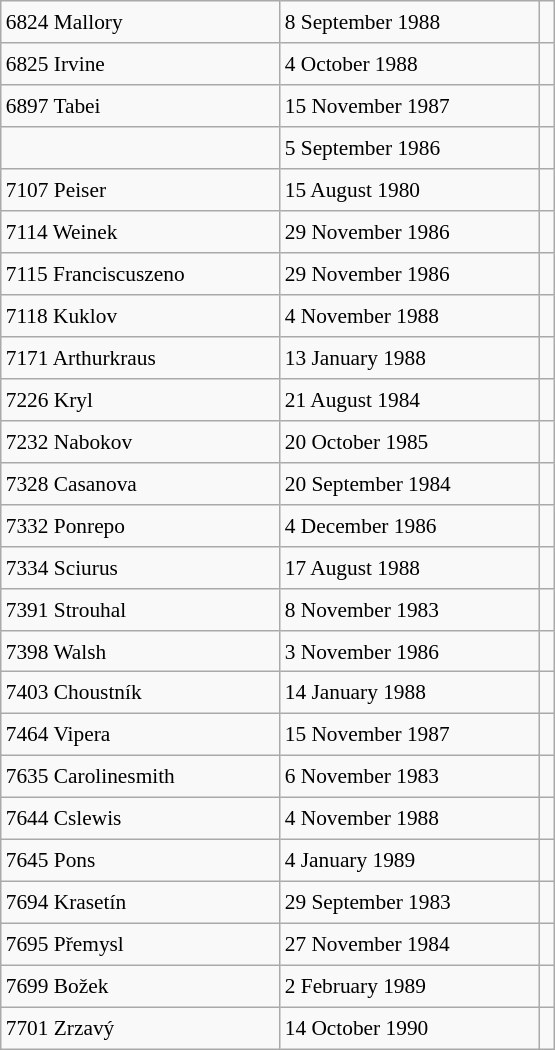<table class="wikitable" style="font-size: 89%; float: left; width: 26em; margin-right: 1em; height: 700px">
<tr>
<td>6824 Mallory</td>
<td>8 September 1988</td>
<td></td>
</tr>
<tr>
<td>6825 Irvine</td>
<td>4 October 1988</td>
<td></td>
</tr>
<tr>
<td>6897 Tabei</td>
<td>15 November 1987</td>
<td></td>
</tr>
<tr>
<td></td>
<td>5 September 1986</td>
<td></td>
</tr>
<tr>
<td>7107 Peiser</td>
<td>15 August 1980</td>
<td></td>
</tr>
<tr>
<td>7114 Weinek</td>
<td>29 November 1986</td>
<td></td>
</tr>
<tr>
<td>7115 Franciscuszeno</td>
<td>29 November 1986</td>
<td></td>
</tr>
<tr>
<td>7118 Kuklov</td>
<td>4 November 1988</td>
<td></td>
</tr>
<tr>
<td>7171 Arthurkraus</td>
<td>13 January 1988</td>
<td></td>
</tr>
<tr>
<td>7226 Kryl</td>
<td>21 August 1984</td>
<td></td>
</tr>
<tr>
<td>7232 Nabokov</td>
<td>20 October 1985</td>
<td></td>
</tr>
<tr>
<td>7328 Casanova</td>
<td>20 September 1984</td>
<td></td>
</tr>
<tr>
<td>7332 Ponrepo</td>
<td>4 December 1986</td>
<td></td>
</tr>
<tr>
<td>7334 Sciurus</td>
<td>17 August 1988</td>
<td></td>
</tr>
<tr>
<td>7391 Strouhal</td>
<td>8 November 1983</td>
<td></td>
</tr>
<tr>
<td>7398 Walsh</td>
<td>3 November 1986</td>
<td></td>
</tr>
<tr>
<td>7403 Choustník</td>
<td>14 January 1988</td>
<td></td>
</tr>
<tr>
<td>7464 Vipera</td>
<td>15 November 1987</td>
<td></td>
</tr>
<tr>
<td>7635 Carolinesmith</td>
<td>6 November 1983</td>
<td></td>
</tr>
<tr>
<td>7644 Cslewis</td>
<td>4 November 1988</td>
<td></td>
</tr>
<tr>
<td>7645 Pons</td>
<td>4 January 1989</td>
<td></td>
</tr>
<tr>
<td>7694 Krasetín</td>
<td>29 September 1983</td>
<td></td>
</tr>
<tr>
<td>7695 Přemysl</td>
<td>27 November 1984</td>
<td></td>
</tr>
<tr>
<td>7699 Božek</td>
<td>2 February 1989</td>
<td></td>
</tr>
<tr>
<td>7701 Zrzavý</td>
<td>14 October 1990</td>
<td></td>
</tr>
</table>
